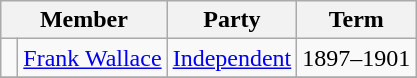<table class="wikitable">
<tr>
<th colspan="2">Member</th>
<th>Party</th>
<th>Term</th>
</tr>
<tr>
<td> </td>
<td><a href='#'>Frank Wallace</a></td>
<td><a href='#'>Independent</a></td>
<td>1897–1901</td>
</tr>
<tr>
</tr>
</table>
